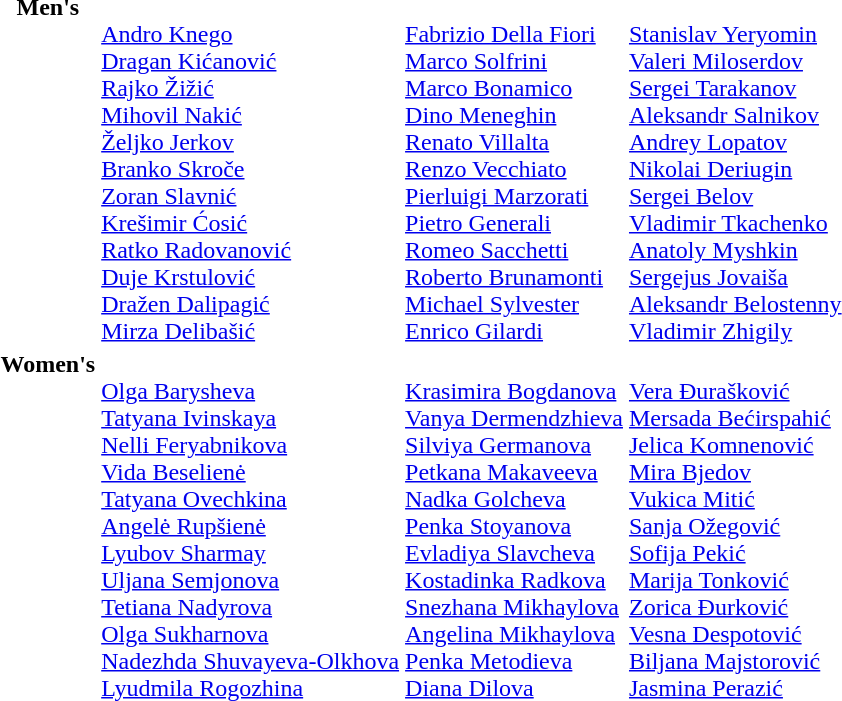<table>
<tr valign="top">
<th>Men's<br></th>
<td valign=top><br><a href='#'>Andro Knego</a><br><a href='#'>Dragan Kićanović</a><br><a href='#'>Rajko Žižić</a><br><a href='#'>Mihovil Nakić</a><br><a href='#'>Željko Jerkov</a><br><a href='#'>Branko Skroče</a><br><a href='#'>Zoran Slavnić</a><br><a href='#'>Krešimir Ćosić</a><br><a href='#'>Ratko Radovanović</a><br><a href='#'>Duje Krstulović</a><br><a href='#'>Dražen Dalipagić</a><br><a href='#'>Mirza Delibašić</a></td>
<td valign=top><br><a href='#'>Fabrizio Della Fiori</a><br><a href='#'>Marco Solfrini</a><br><a href='#'>Marco Bonamico</a><br><a href='#'>Dino Meneghin</a><br><a href='#'>Renato Villalta</a><br><a href='#'>Renzo Vecchiato</a><br><a href='#'>Pierluigi Marzorati</a><br><a href='#'>Pietro Generali</a><br><a href='#'>Romeo Sacchetti</a><br><a href='#'>Roberto Brunamonti</a><br><a href='#'>Michael Sylvester</a><br><a href='#'>Enrico Gilardi</a></td>
<td valign=top> <br><a href='#'>Stanislav Yeryomin</a><br><a href='#'>Valeri Miloserdov</a><br><a href='#'>Sergei Tarakanov</a><br><a href='#'>Aleksandr Salnikov</a><br><a href='#'>Andrey Lopatov</a><br><a href='#'>Nikolai Deriugin</a><br><a href='#'>Sergei Belov</a><br><a href='#'>Vladimir Tkachenko</a><br><a href='#'>Anatoly Myshkin</a><br><a href='#'>Sergejus Jovaiša</a><br><a href='#'>Aleksandr Belostenny</a><br><a href='#'>Vladimir Zhigily</a></td>
</tr>
<tr valign="top">
<th>Women's<br></th>
<td valign=top><br><a href='#'>Olga Barysheva</a><br><a href='#'>Tatyana Ivinskaya</a><br><a href='#'>Nelli Feryabnikova</a><br><a href='#'>Vida Beselienė</a><br><a href='#'>Tatyana Ovechkina</a><br><a href='#'>Angelė Rupšienė</a><br><a href='#'>Lyubov Sharmay</a><br><a href='#'>Uljana Semjonova</a><br><a href='#'>Tetiana Nadyrova</a><br><a href='#'>Olga Sukharnova</a><br><a href='#'>Nadezhda Shuvayeva-Olkhova</a><br><a href='#'>Lyudmila Rogozhina</a></td>
<td valign=top><br><a href='#'>Krasimira Bogdanova</a><br><a href='#'>Vanya Dermendzhieva</a><br><a href='#'>Silviya Germanova</a><br><a href='#'>Petkana Makaveeva</a><br><a href='#'>Nadka Golcheva</a><br><a href='#'>Penka Stoyanova</a><br><a href='#'>Evladiya Slavcheva</a><br><a href='#'>Kostadinka Radkova</a><br><a href='#'>Snezhana Mikhaylova</a><br><a href='#'>Angelina Mikhaylova</a><br><a href='#'>Penka Metodieva</a><br><a href='#'>Diana Dilova</a></td>
<td valign=top> <br><a href='#'>Vera Đurašković</a><br><a href='#'>Mersada Bećirspahić</a><br><a href='#'>Jelica Komnenović</a><br><a href='#'>Mira Bjedov</a><br><a href='#'>Vukica Mitić</a><br><a href='#'>Sanja Ožegović</a><br><a href='#'>Sofija Pekić</a><br><a href='#'>Marija Tonković</a><br><a href='#'>Zorica Đurković</a><br><a href='#'>Vesna Despotović</a><br><a href='#'>Biljana Majstorović</a><br><a href='#'>Jasmina Perazić</a></td>
</tr>
</table>
